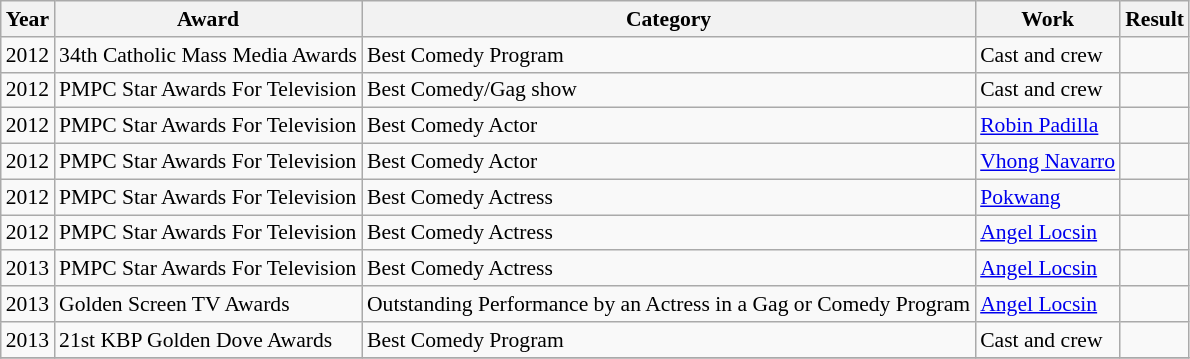<table class="wikitable" style="font-size:90%;">
<tr>
<th>Year</th>
<th>Award</th>
<th>Category</th>
<th>Work</th>
<th>Result</th>
</tr>
<tr>
<td>2012</td>
<td>34th Catholic Mass Media Awards</td>
<td>Best Comedy Program</td>
<td>Cast and crew</td>
<td></td>
</tr>
<tr>
<td>2012</td>
<td>PMPC Star Awards For Television</td>
<td>Best Comedy/Gag show</td>
<td>Cast and crew</td>
<td></td>
</tr>
<tr>
<td>2012</td>
<td>PMPC Star Awards For Television</td>
<td>Best Comedy Actor</td>
<td><a href='#'>Robin Padilla</a></td>
<td></td>
</tr>
<tr>
<td>2012</td>
<td>PMPC Star Awards For Television</td>
<td>Best Comedy Actor</td>
<td><a href='#'>Vhong Navarro</a></td>
<td></td>
</tr>
<tr>
<td>2012</td>
<td>PMPC Star Awards For Television</td>
<td>Best Comedy Actress</td>
<td><a href='#'>Pokwang</a></td>
<td></td>
</tr>
<tr>
<td>2012</td>
<td>PMPC Star Awards For Television</td>
<td>Best Comedy Actress</td>
<td><a href='#'>Angel Locsin</a></td>
<td></td>
</tr>
<tr>
<td>2013</td>
<td>PMPC Star Awards For Television</td>
<td>Best Comedy Actress</td>
<td><a href='#'>Angel Locsin</a></td>
<td></td>
</tr>
<tr>
<td>2013</td>
<td>Golden Screen TV Awards</td>
<td>Outstanding Performance by an Actress in a Gag or Comedy Program</td>
<td><a href='#'>Angel Locsin</a></td>
<td></td>
</tr>
<tr>
<td>2013</td>
<td>21st KBP Golden Dove Awards</td>
<td>Best Comedy Program</td>
<td>Cast and crew</td>
<td></td>
</tr>
<tr>
</tr>
</table>
